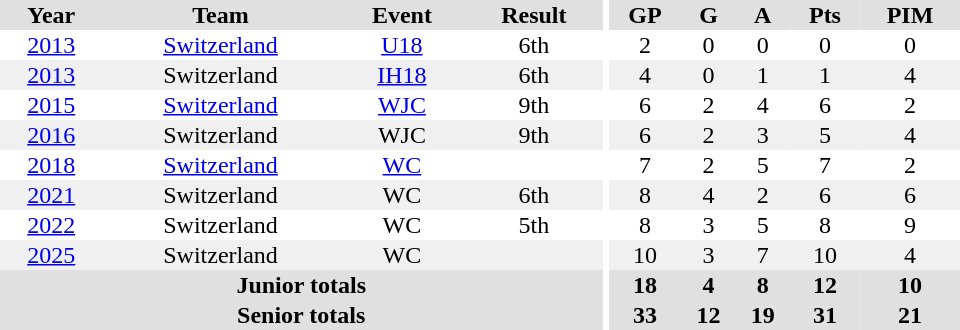<table border="0" cellpadding="1" cellspacing="0" ID="Table3" style="text-align:center; width:40em;">
<tr bgcolor="#e0e0e0">
<th>Year</th>
<th>Team</th>
<th>Event</th>
<th>Result</th>
<th rowspan="100" bgcolor="#ffffff"></th>
<th>GP</th>
<th>G</th>
<th>A</th>
<th>Pts</th>
<th>PIM</th>
</tr>
<tr>
<td><a href='#'>2013</a></td>
<td><a href='#'>Switzerland</a></td>
<td><a href='#'>U18</a></td>
<td>6th</td>
<td>2</td>
<td>0</td>
<td>0</td>
<td>0</td>
<td>0</td>
</tr>
<tr bgcolor="#f0f0f0">
<td><a href='#'>2013</a></td>
<td>Switzerland</td>
<td><a href='#'>IH18</a></td>
<td>6th</td>
<td>4</td>
<td>0</td>
<td>1</td>
<td>1</td>
<td>4</td>
</tr>
<tr>
<td><a href='#'>2015</a></td>
<td><a href='#'>Switzerland</a></td>
<td><a href='#'>WJC</a></td>
<td>9th</td>
<td>6</td>
<td>2</td>
<td>4</td>
<td>6</td>
<td>2</td>
</tr>
<tr bgcolor="#f0f0f0">
<td><a href='#'>2016</a></td>
<td>Switzerland</td>
<td>WJC</td>
<td>9th</td>
<td>6</td>
<td>2</td>
<td>3</td>
<td>5</td>
<td>4</td>
</tr>
<tr>
<td><a href='#'>2018</a></td>
<td><a href='#'>Switzerland</a></td>
<td><a href='#'>WC</a></td>
<td></td>
<td>7</td>
<td>2</td>
<td>5</td>
<td>7</td>
<td>2</td>
</tr>
<tr bgcolor="#f0f0f0">
<td><a href='#'>2021</a></td>
<td>Switzerland</td>
<td>WC</td>
<td>6th</td>
<td>8</td>
<td>4</td>
<td>2</td>
<td>6</td>
<td>6</td>
</tr>
<tr>
<td><a href='#'>2022</a></td>
<td>Switzerland</td>
<td>WC</td>
<td>5th</td>
<td>8</td>
<td>3</td>
<td>5</td>
<td>8</td>
<td>9</td>
</tr>
<tr bgcolor="#f0f0f0">
<td><a href='#'>2025</a></td>
<td>Switzerland</td>
<td>WC</td>
<td></td>
<td>10</td>
<td>3</td>
<td>7</td>
<td>10</td>
<td>4</td>
</tr>
<tr bgcolor="#e0e0e0">
<th colspan="4">Junior totals</th>
<th>18</th>
<th>4</th>
<th>8</th>
<th>12</th>
<th>10</th>
</tr>
<tr bgcolor="#e0e0e0">
<th colspan="4">Senior totals</th>
<th>33</th>
<th>12</th>
<th>19</th>
<th>31</th>
<th>21</th>
</tr>
</table>
